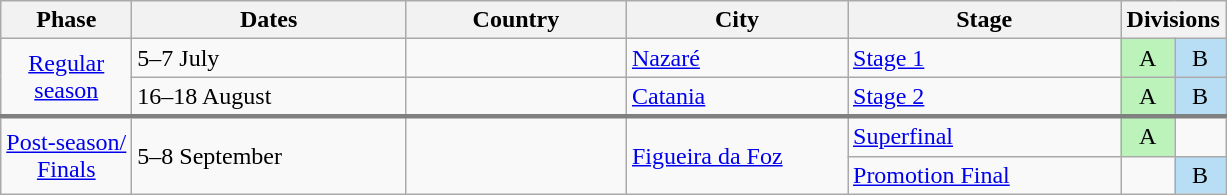<table class="wikitable">
<tr>
<th>Phase</th>
<th width="175">Dates</th>
<th width="140">Country</th>
<th width="140">City</th>
<th width="175">Stage</th>
<th colspan=2>Divisions</th>
</tr>
<tr>
<td rowspan=2 align=center><a href='#'>Regular<br>season</a></td>
<td>5–7 July</td>
<td></td>
<td><a href='#'>Nazaré</a></td>
<td><a href='#'>Stage 1</a></td>
<td bgcolor=#bbf3bb align=center>A</td>
<td bgcolor=#b8def6 align=center>B</td>
</tr>
<tr style="border-bottom: 3px solid grey">
<td>16–18 August</td>
<td></td>
<td><a href='#'>Catania</a></td>
<td><a href='#'>Stage 2</a></td>
<td bgcolor=#bbf3bb align=center>A</td>
<td bgcolor=#b8def6 align=center>B</td>
</tr>
<tr>
<td style="border-top: 3px solid grey" rowspan=2 align=center><a href='#'>Post-season/<br>Finals</a></td>
<td rowspan=2>5–8 September</td>
<td rowspan=2></td>
<td rowspan=2><a href='#'>Figueira da Foz</a></td>
<td><a href='#'>Superfinal</a></td>
<td bgcolor=#bbf3bb align=center>A</td>
<td></td>
</tr>
<tr>
<td><a href='#'>Promotion Final</a></td>
<td></td>
<td bgcolor=#b8def6 align=center>B</td>
</tr>
</table>
